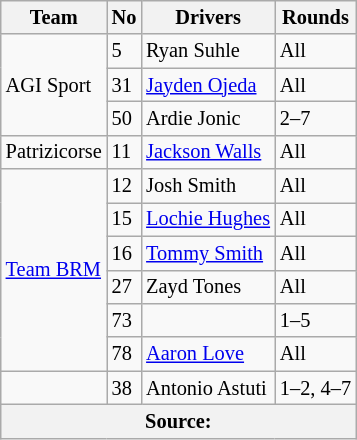<table class="wikitable" style="font-size: 85%;">
<tr>
<th>Team</th>
<th>No</th>
<th>Drivers</th>
<th>Rounds</th>
</tr>
<tr>
<td rowspan="3">AGI Sport</td>
<td>5</td>
<td> Ryan Suhle</td>
<td>All</td>
</tr>
<tr>
<td>31</td>
<td> <a href='#'>Jayden Ojeda</a></td>
<td>All</td>
</tr>
<tr>
<td>50</td>
<td> Ardie Jonic</td>
<td>2–7</td>
</tr>
<tr>
<td>Patrizicorse</td>
<td>11</td>
<td> <a href='#'>Jackson Walls</a></td>
<td>All</td>
</tr>
<tr>
<td rowspan="6"><a href='#'>Team BRM</a></td>
<td>12</td>
<td> Josh Smith</td>
<td>All</td>
</tr>
<tr>
<td>15</td>
<td> <a href='#'>Lochie Hughes</a></td>
<td>All</td>
</tr>
<tr>
<td>16</td>
<td> <a href='#'>Tommy Smith</a></td>
<td>All</td>
</tr>
<tr>
<td>27</td>
<td> Zayd Tones</td>
<td>All</td>
</tr>
<tr>
<td>73</td>
<td></td>
<td>1–5</td>
</tr>
<tr>
<td>78</td>
<td> <a href='#'>Aaron Love</a></td>
<td>All</td>
</tr>
<tr>
<td></td>
<td>38</td>
<td> Antonio Astuti</td>
<td>1–2, 4–7</td>
</tr>
<tr>
<th colspan=4>Source:</th>
</tr>
</table>
